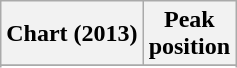<table class="wikitable sortable plainrowheaders" style="text-align:center;">
<tr>
<th scope="col">Chart (2013)</th>
<th scope="col">Peak<br>position</th>
</tr>
<tr>
</tr>
<tr>
</tr>
</table>
